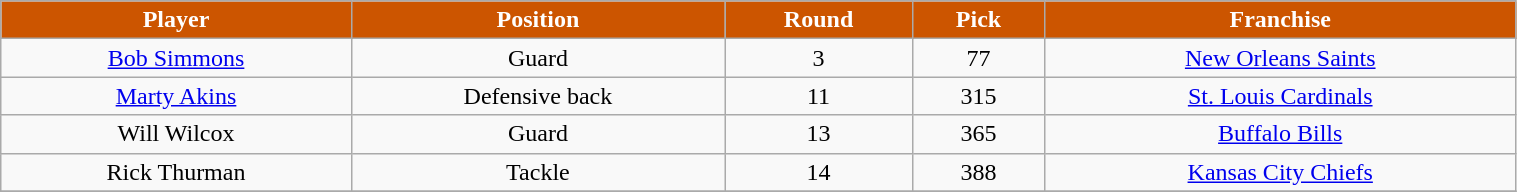<table class="wikitable" width="80%">
<tr align="center" style="background:#CC5500;color:#FFFFFF;">
<td><strong>Player</strong></td>
<td><strong>Position</strong></td>
<td><strong>Round</strong></td>
<td><strong>Pick</strong></td>
<td><strong>Franchise</strong></td>
</tr>
<tr align="center" bgcolor="">
<td><a href='#'>Bob Simmons</a></td>
<td>Guard</td>
<td>3</td>
<td>77</td>
<td><a href='#'>New Orleans Saints</a></td>
</tr>
<tr align="center" bgcolor="">
<td><a href='#'>Marty Akins</a></td>
<td>Defensive back</td>
<td>11</td>
<td>315</td>
<td><a href='#'>St. Louis Cardinals</a></td>
</tr>
<tr align="center" bgcolor="">
<td>Will Wilcox</td>
<td>Guard</td>
<td>13</td>
<td>365</td>
<td><a href='#'>Buffalo Bills</a></td>
</tr>
<tr align="center" bgcolor="">
<td>Rick Thurman</td>
<td>Tackle</td>
<td>14</td>
<td>388</td>
<td><a href='#'>Kansas City Chiefs</a></td>
</tr>
<tr align="center" bgcolor="">
</tr>
</table>
